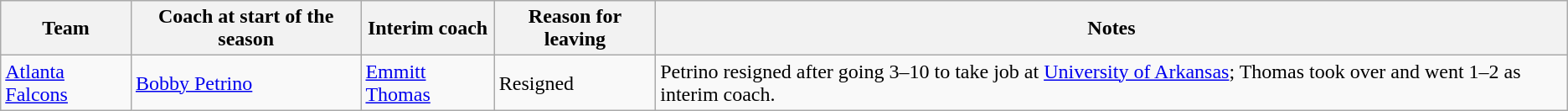<table class="wikitable">
<tr>
<th>Team</th>
<th>Coach at start of the season</th>
<th>Interim coach</th>
<th>Reason for leaving</th>
<th>Notes</th>
</tr>
<tr>
<td><a href='#'>Atlanta Falcons</a></td>
<td><a href='#'>Bobby Petrino</a></td>
<td><a href='#'>Emmitt Thomas</a></td>
<td>Resigned</td>
<td>Petrino resigned after going 3–10 to take job at <a href='#'>University of Arkansas</a>; Thomas took over and went 1–2 as interim coach.</td>
</tr>
</table>
